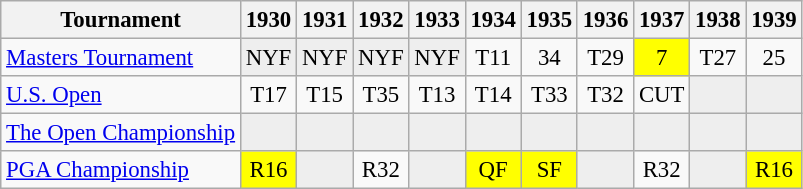<table class="wikitable" style="font-size:95%;text-align:center;">
<tr>
<th>Tournament</th>
<th>1930</th>
<th>1931</th>
<th>1932</th>
<th>1933</th>
<th>1934</th>
<th>1935</th>
<th>1936</th>
<th>1937</th>
<th>1938</th>
<th>1939</th>
</tr>
<tr>
<td align=left><a href='#'>Masters Tournament</a></td>
<td style="background:#eeeeee;">NYF</td>
<td style="background:#eeeeee;">NYF</td>
<td style="background:#eeeeee;">NYF</td>
<td style="background:#eeeeee;">NYF</td>
<td>T11</td>
<td>34</td>
<td>T29</td>
<td style="background:yellow;">7</td>
<td>T27</td>
<td>25</td>
</tr>
<tr>
<td align=left><a href='#'>U.S. Open</a></td>
<td>T17</td>
<td>T15</td>
<td>T35</td>
<td>T13</td>
<td>T14</td>
<td>T33</td>
<td>T32</td>
<td>CUT</td>
<td style="background:#eeeeee;"></td>
<td style="background:#eeeeee;"></td>
</tr>
<tr>
<td align=left><a href='#'>The Open Championship</a></td>
<td style="background:#eeeeee;"></td>
<td style="background:#eeeeee;"></td>
<td style="background:#eeeeee;"></td>
<td style="background:#eeeeee;"></td>
<td style="background:#eeeeee;"></td>
<td style="background:#eeeeee;"></td>
<td style="background:#eeeeee;"></td>
<td style="background:#eeeeee;"></td>
<td style="background:#eeeeee;"></td>
<td style="background:#eeeeee;"></td>
</tr>
<tr>
<td align=left><a href='#'>PGA Championship</a></td>
<td style="background:yellow;">R16</td>
<td style="background:#eeeeee;"></td>
<td>R32</td>
<td style="background:#eeeeee;"></td>
<td style="background:yellow;">QF</td>
<td style="background:yellow;">SF</td>
<td style="background:#eeeeee;"></td>
<td>R32</td>
<td style="background:#eeeeee;"></td>
<td style="background:yellow;">R16</td>
</tr>
</table>
